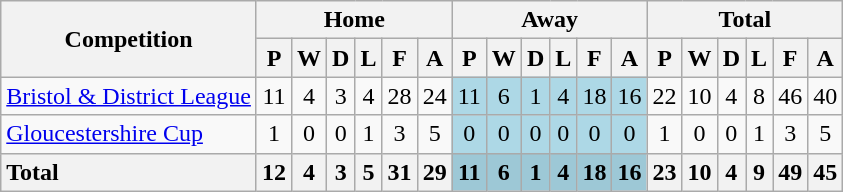<table class="wikitable" style="text-align:center;">
<tr>
<th rowspan="2">Competition</th>
<th colspan="6">Home</th>
<th colspan="6">Away</th>
<th colspan="6">Total</th>
</tr>
<tr>
<th>P</th>
<th>W</th>
<th>D</th>
<th>L</th>
<th>F</th>
<th>A</th>
<th>P</th>
<th>W</th>
<th>D</th>
<th>L</th>
<th>F</th>
<th>A</th>
<th>P</th>
<th>W</th>
<th>D</th>
<th>L</th>
<th>F</th>
<th>A</th>
</tr>
<tr>
<td style="text-align:left;"><a href='#'>Bristol & District League</a></td>
<td>11</td>
<td>4</td>
<td>3</td>
<td>4</td>
<td>28</td>
<td>24</td>
<td style="background-color:#ADD8E6;">11</td>
<td style="background-color:#ADD8E6;">6</td>
<td style="background-color:#ADD8E6;">1</td>
<td style="background-color:#ADD8E6;">4</td>
<td style="background-color:#ADD8E6;">18</td>
<td style="background-color:#ADD8E6;">16</td>
<td>22</td>
<td>10</td>
<td>4</td>
<td>8</td>
<td>46</td>
<td>40</td>
</tr>
<tr>
<td style="text-align:left;"><a href='#'>Gloucestershire Cup</a></td>
<td>1</td>
<td>0</td>
<td>0</td>
<td>1</td>
<td>3</td>
<td>5</td>
<td style="background-color:#ADD8E6;">0</td>
<td style="background-color:#ADD8E6;">0</td>
<td style="background-color:#ADD8E6;">0</td>
<td style="background-color:#ADD8E6;">0</td>
<td style="background-color:#ADD8E6;">0</td>
<td style="background-color:#ADD8E6;">0</td>
<td>1</td>
<td>0</td>
<td>0</td>
<td>1</td>
<td>3</td>
<td>5</td>
</tr>
<tr>
<th style="text-align:left;"><strong>Total</strong></th>
<th>12</th>
<th>4</th>
<th>3</th>
<th>5</th>
<th>31</th>
<th>29</th>
<th style="background-color:#9DC8D6;">11</th>
<th style="background-color:#9DC8D6;">6</th>
<th style="background-color:#9DC8D6;">1</th>
<th style="background-color:#9DC8D6;">4</th>
<th style="background-color:#9DC8D6;">18</th>
<th style="background-color:#9DC8D6;">16</th>
<th>23</th>
<th>10</th>
<th>4</th>
<th>9</th>
<th>49</th>
<th>45</th>
</tr>
</table>
